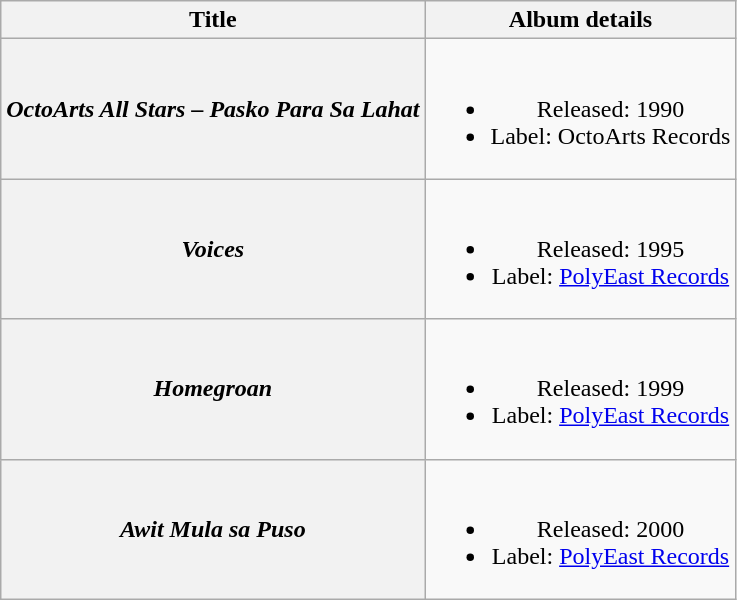<table class="wikitable plainrowheaders" style="text-align:center;">
<tr>
<th scope="col">Title</th>
<th scope="col">Album details</th>
</tr>
<tr>
<th scope="row"><em>OctoArts All Stars – Pasko Para Sa Lahat</em></th>
<td><br><ul><li>Released: 1990</li><li>Label: OctoArts Records</li></ul></td>
</tr>
<tr>
<th scope="row"><em>Voices</em></th>
<td><br><ul><li>Released: 1995</li><li>Label: <a href='#'>PolyEast Records</a></li></ul></td>
</tr>
<tr>
<th scope="row"><em>Homegroan</em></th>
<td><br><ul><li>Released: 1999</li><li>Label: <a href='#'>PolyEast Records</a></li></ul></td>
</tr>
<tr>
<th scope="row"><em>Awit Mula sa Puso</em></th>
<td><br><ul><li>Released: 2000</li><li>Label: <a href='#'>PolyEast Records</a></li></ul></td>
</tr>
</table>
